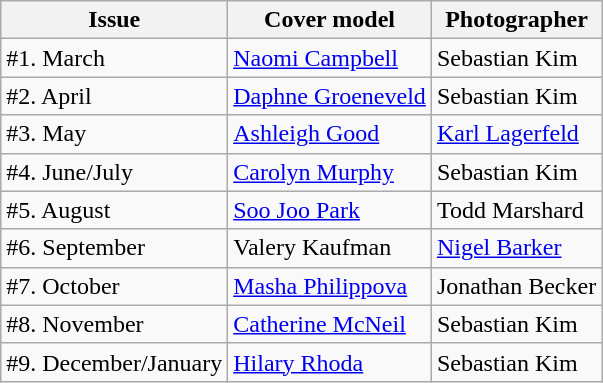<table class="sortable wikitable">
<tr>
<th>Issue</th>
<th>Cover model</th>
<th>Photographer</th>
</tr>
<tr>
<td>#1. March</td>
<td><a href='#'>Naomi Campbell</a></td>
<td>Sebastian Kim</td>
</tr>
<tr>
<td>#2. April</td>
<td><a href='#'>Daphne Groeneveld</a></td>
<td>Sebastian Kim</td>
</tr>
<tr>
<td>#3. May</td>
<td><a href='#'>Ashleigh Good</a></td>
<td><a href='#'>Karl Lagerfeld</a></td>
</tr>
<tr>
<td>#4. June/July</td>
<td><a href='#'>Carolyn Murphy</a></td>
<td>Sebastian Kim</td>
</tr>
<tr>
<td>#5. August</td>
<td><a href='#'>Soo Joo Park</a></td>
<td>Todd Marshard</td>
</tr>
<tr>
<td>#6. September</td>
<td>Valery Kaufman</td>
<td><a href='#'>Nigel Barker</a></td>
</tr>
<tr>
<td>#7. October</td>
<td><a href='#'>Masha Philippova</a></td>
<td>Jonathan Becker</td>
</tr>
<tr>
<td>#8. November</td>
<td><a href='#'>Catherine McNeil</a></td>
<td>Sebastian Kim</td>
</tr>
<tr>
<td>#9. December/January</td>
<td><a href='#'>Hilary Rhoda</a></td>
<td>Sebastian Kim</td>
</tr>
</table>
